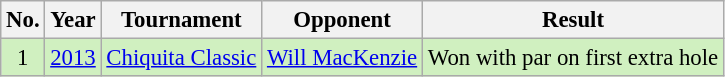<table class="wikitable" style="font-size:95%;">
<tr>
<th>No.</th>
<th>Year</th>
<th>Tournament</th>
<th>Opponent</th>
<th>Result</th>
</tr>
<tr style="background:#D0F0C0;">
<td align=center>1</td>
<td><a href='#'>2013</a></td>
<td><a href='#'>Chiquita Classic</a></td>
<td> <a href='#'>Will MacKenzie</a></td>
<td>Won with par on first extra hole</td>
</tr>
</table>
